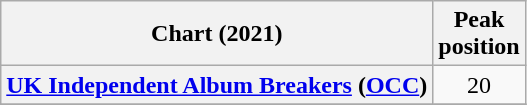<table class="wikitable sortable plainrowheaders" style="text-align:center">
<tr>
<th scope="col">Chart (2021)</th>
<th scope="col">Peak<br>position</th>
</tr>
<tr>
<th scope="row"><a href='#'>UK Independent Album Breakers</a> (<a href='#'>OCC</a>)</th>
<td>20</td>
</tr>
<tr>
</tr>
</table>
